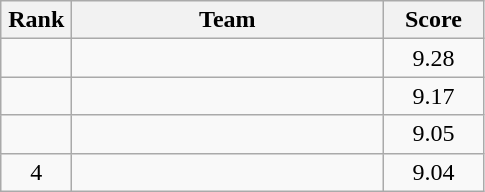<table class=wikitable style="text-align:center">
<tr>
<th width=40>Rank</th>
<th width=200>Team</th>
<th width=60>Score</th>
</tr>
<tr>
<td></td>
<td align=left></td>
<td>9.28</td>
</tr>
<tr>
<td></td>
<td align=left></td>
<td>9.17</td>
</tr>
<tr>
<td></td>
<td align=left></td>
<td>9.05</td>
</tr>
<tr>
<td>4</td>
<td align=left></td>
<td>9.04</td>
</tr>
</table>
